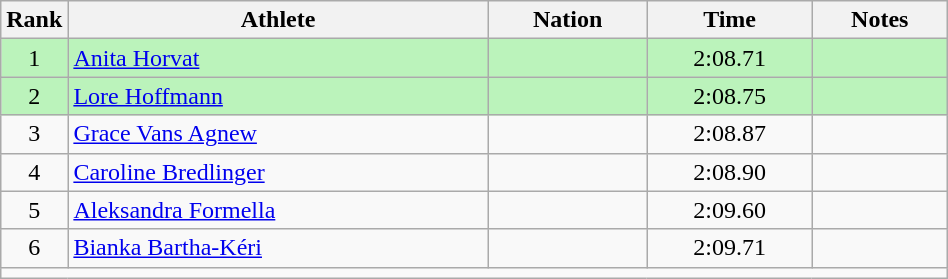<table class="wikitable sortable" style="text-align:center;width: 50%;">
<tr>
<th scope="col" style="width: 10px;">Rank</th>
<th scope="col">Athlete</th>
<th scope="col">Nation</th>
<th scope="col">Time</th>
<th scope="col">Notes</th>
</tr>
<tr bgcolor=bbf3bb>
<td>1</td>
<td align=left><a href='#'>Anita Horvat</a></td>
<td align=left></td>
<td>2:08.71</td>
<td></td>
</tr>
<tr bgcolor=bbf3bb>
<td>2</td>
<td align=left><a href='#'>Lore Hoffmann</a></td>
<td align=left></td>
<td>2:08.75</td>
<td></td>
</tr>
<tr>
<td>3</td>
<td align=left><a href='#'>Grace Vans Agnew</a></td>
<td align=left></td>
<td>2:08.87</td>
<td></td>
</tr>
<tr>
<td>4</td>
<td align=left><a href='#'>Caroline Bredlinger</a></td>
<td align=left></td>
<td>2:08.90</td>
<td></td>
</tr>
<tr>
<td>5</td>
<td align=left><a href='#'>Aleksandra Formella</a></td>
<td align=left></td>
<td>2:09.60</td>
<td></td>
</tr>
<tr>
<td>6</td>
<td align=left><a href='#'>Bianka Bartha-Kéri</a></td>
<td align=left></td>
<td>2:09.71</td>
<td></td>
</tr>
<tr class="sortbottom">
<td colspan="5"></td>
</tr>
</table>
